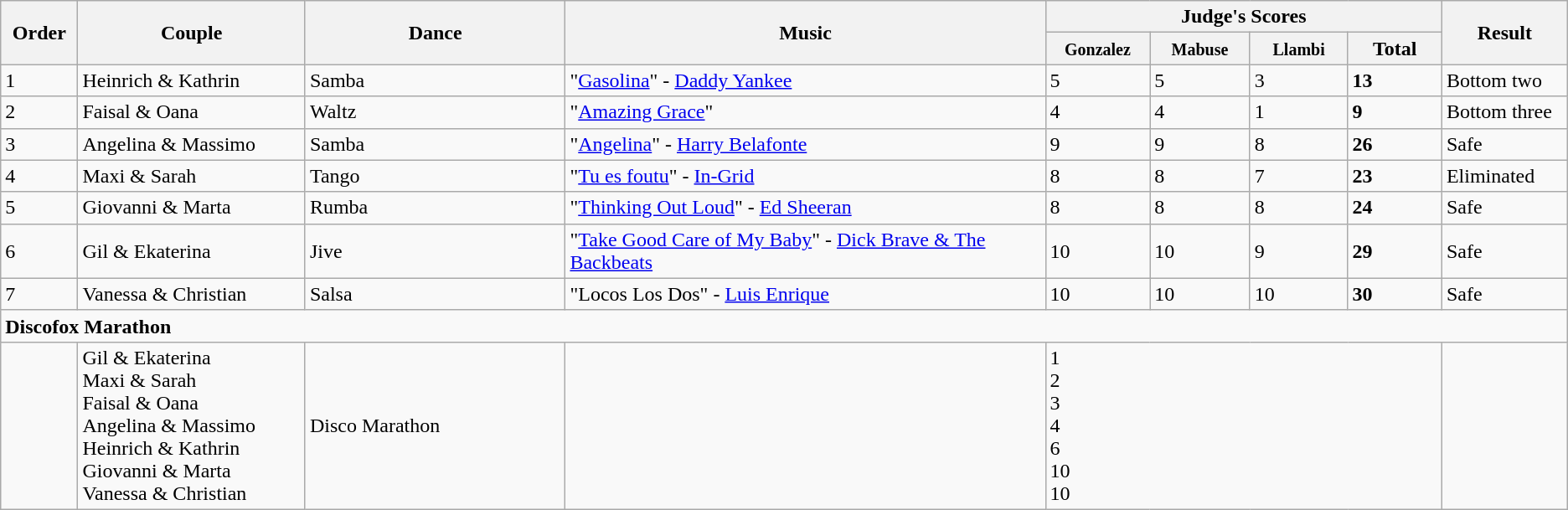<table class="wikitable sortable center">
<tr>
<th rowspan="2" style="width: 4em">Order</th>
<th rowspan="2" style="width: 17em">Couple</th>
<th rowspan="2" style="width: 20em">Dance</th>
<th rowspan="2" style="width: 40em">Music</th>
<th colspan="4">Judge's Scores</th>
<th rowspan="2" style="width: 7em">Result</th>
</tr>
<tr>
<th style="width: 6em"><small> Gonzalez</small></th>
<th style="width: 6em"><small> Mabuse</small></th>
<th style="width: 6em"><small> Llambi</small></th>
<th style="width: 6em">Total</th>
</tr>
<tr>
<td>1</td>
<td>Heinrich & Kathrin</td>
<td>Samba</td>
<td>"<a href='#'>Gasolina</a>" - <a href='#'>Daddy Yankee</a></td>
<td>5</td>
<td>5</td>
<td>3</td>
<td><strong>13</strong></td>
<td>Bottom two</td>
</tr>
<tr>
<td>2</td>
<td>Faisal & Oana</td>
<td>Waltz</td>
<td>"<a href='#'>Amazing Grace</a>"</td>
<td>4</td>
<td>4</td>
<td>1</td>
<td><strong>9</strong></td>
<td>Bottom three</td>
</tr>
<tr>
<td>3</td>
<td>Angelina & Massimo</td>
<td>Samba</td>
<td>"<a href='#'>Angelina</a>" - <a href='#'>Harry Belafonte</a></td>
<td>9</td>
<td>9</td>
<td>8</td>
<td><strong>26</strong></td>
<td>Safe</td>
</tr>
<tr>
<td>4</td>
<td>Maxi & Sarah</td>
<td>Tango</td>
<td>"<a href='#'>Tu es foutu</a>" - <a href='#'>In-Grid</a></td>
<td>8</td>
<td>8</td>
<td>7</td>
<td><strong>23</strong></td>
<td>Eliminated</td>
</tr>
<tr>
<td>5</td>
<td>Giovanni & Marta</td>
<td>Rumba</td>
<td>"<a href='#'>Thinking Out Loud</a>" - <a href='#'>Ed Sheeran</a></td>
<td>8</td>
<td>8</td>
<td>8</td>
<td><strong>24</strong></td>
<td>Safe</td>
</tr>
<tr>
<td>6</td>
<td>Gil & Ekaterina</td>
<td>Jive</td>
<td>"<a href='#'>Take Good Care of My Baby</a>" - <a href='#'>Dick Brave & The Backbeats</a></td>
<td>10</td>
<td>10</td>
<td>9</td>
<td><strong>29</strong></td>
<td>Safe</td>
</tr>
<tr>
<td>7</td>
<td>Vanessa & Christian</td>
<td>Salsa</td>
<td>"Locos Los Dos" - <a href='#'>Luis Enrique</a></td>
<td>10</td>
<td>10</td>
<td>10</td>
<td><strong>30</strong></td>
<td>Safe</td>
</tr>
<tr>
<td colspan=9><strong>Discofox Marathon</strong></td>
</tr>
<tr>
<td></td>
<td>Gil & Ekaterina<br>Maxi & Sarah<br>Faisal & Oana<br>Angelina & Massimo<br>Heinrich & Kathrin<br>Giovanni & Marta<br>Vanessa & Christian</td>
<td>Disco Marathon</td>
<td></td>
<td colspan=4>1<br>2<br>3<br>4<br>6<br>10<br>10</td>
<td></td>
</tr>
</table>
